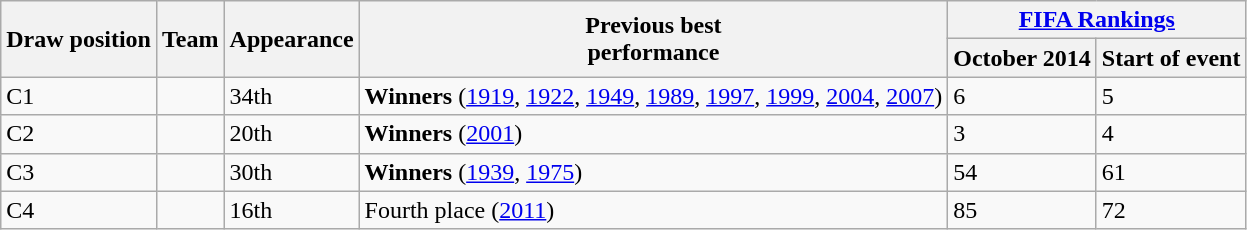<table class="wikitable sortable" style="text-align:left;">
<tr>
<th rowspan=2>Draw position</th>
<th rowspan=2>Team</th>
<th rowspan=2>Appearance</th>
<th rowspan=2>Previous best<br>performance</th>
<th colspan=2><a href='#'>FIFA Rankings</a></th>
</tr>
<tr>
<th>October 2014</th>
<th>Start of event</th>
</tr>
<tr>
<td>C1</td>
<td style=white-space:nowrap></td>
<td data-sort-value="34">34th</td>
<td data-sort-value="7.08"><strong>Winners</strong> (<a href='#'>1919</a>, <a href='#'>1922</a>, <a href='#'>1949</a>, <a href='#'>1989</a>, <a href='#'>1997</a>, <a href='#'>1999</a>, <a href='#'>2004</a>, <a href='#'>2007</a>)</td>
<td>6</td>
<td>5</td>
</tr>
<tr>
<td>C2</td>
<td style=white-space:nowrap></td>
<td data-sort-value="20">20th</td>
<td data-sort-value="7.01"><strong>Winners</strong> (<a href='#'>2001</a>)</td>
<td>3</td>
<td>4</td>
</tr>
<tr>
<td>C3</td>
<td style=white-space:nowrap></td>
<td data-sort-value="30">30th</td>
<td data-sort-value="7.02"><strong>Winners</strong> (<a href='#'>1939</a>, <a href='#'>1975</a>)</td>
<td>54</td>
<td>61</td>
</tr>
<tr>
<td>C4</td>
<td style=white-space:nowrap></td>
<td data-sort-value="16">16th</td>
<td data-sort-value="4.01">Fourth place (<a href='#'>2011</a>)</td>
<td>85</td>
<td>72</td>
</tr>
</table>
